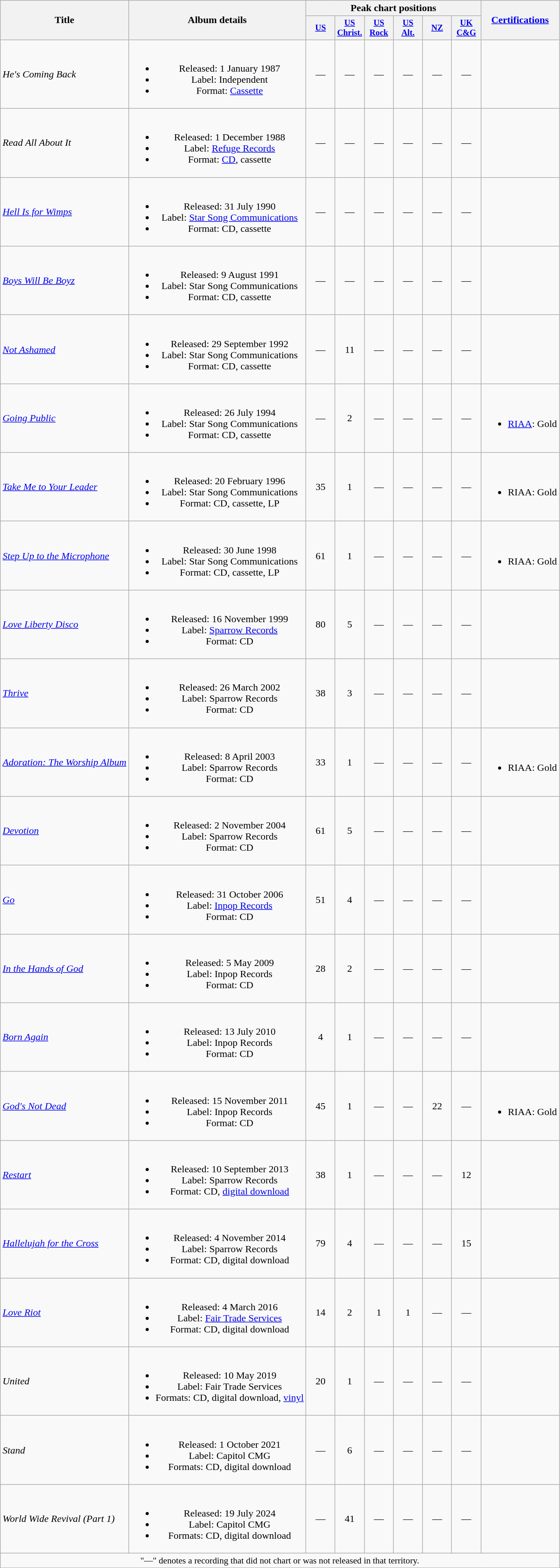<table class="wikitable plainrowheaders" style="text-align:center;">
<tr>
<th scope="col" rowspan="2">Title</th>
<th scope="col" rowspan="2">Album details</th>
<th colspan="6" scope="col">Peak chart positions</th>
<th scope="col" rowspan="2"><a href='#'>Certifications</a></th>
</tr>
<tr>
<th scope="col" style="width:3em;font-size:85%;"><a href='#'>US</a><br></th>
<th scope="col" style="width:3em;font-size:85%;"><a href='#'>US Christ.</a><br></th>
<th scope="col" style="width:3em;font-size:85%;"><a href='#'>US<br>Rock</a><br></th>
<th scope="col" style="width:3em;font-size:85%;"><a href='#'>US<br>Alt.</a><br></th>
<th scope="col" style="width:3em;font-size:85%;"><a href='#'>NZ</a><br></th>
<th scope="col" style="width:3em;font-size:85%;"><a href='#'>UK<br>C&G</a><br></th>
</tr>
<tr>
<td align=left><em>He's Coming Back</em></td>
<td><br><ul><li>Released: 1 January 1987</li><li>Label: Independent</li><li>Format: <a href='#'>Cassette</a></li></ul></td>
<td>—</td>
<td>—</td>
<td>—</td>
<td>—</td>
<td>—</td>
<td>—</td>
<td></td>
</tr>
<tr>
<td align=left><em>Read All About It</em></td>
<td><br><ul><li>Released: 1 December 1988</li><li>Label: <a href='#'>Refuge Records</a></li><li>Format: <a href='#'>CD</a>, cassette</li></ul></td>
<td>—</td>
<td>—</td>
<td>—</td>
<td>—</td>
<td>—</td>
<td>—</td>
<td></td>
</tr>
<tr>
<td align=left><em><a href='#'>Hell Is for Wimps</a></em></td>
<td><br><ul><li>Released: 31 July 1990</li><li>Label: <a href='#'>Star Song Communications</a></li><li>Format: CD, cassette</li></ul></td>
<td>—</td>
<td>—</td>
<td>—</td>
<td>—</td>
<td>—</td>
<td>—</td>
<td></td>
</tr>
<tr>
<td align=left><em><a href='#'>Boys Will Be Boyz</a></em></td>
<td><br><ul><li>Released: 9 August 1991</li><li>Label: Star Song Communications</li><li>Format: CD, cassette</li></ul></td>
<td>—</td>
<td>—</td>
<td>—</td>
<td>—</td>
<td>—</td>
<td>—</td>
<td></td>
</tr>
<tr>
<td align=left><em><a href='#'>Not Ashamed</a></em></td>
<td><br><ul><li>Released: 29 September 1992</li><li>Label: Star Song Communications</li><li>Format: CD, cassette</li></ul></td>
<td>—</td>
<td>11</td>
<td>—</td>
<td>—</td>
<td>—</td>
<td>—</td>
<td></td>
</tr>
<tr>
<td align=left><em><a href='#'>Going Public</a></em></td>
<td><br><ul><li>Released: 26 July 1994</li><li>Label: Star Song Communications</li><li>Format: CD, cassette</li></ul></td>
<td>—</td>
<td>2</td>
<td>—</td>
<td>—</td>
<td>—</td>
<td>—</td>
<td align="left"><br><ul><li><a href='#'>RIAA</a>: Gold</li></ul></td>
</tr>
<tr>
<td align=left><em><a href='#'>Take Me to Your Leader</a></em></td>
<td><br><ul><li>Released: 20 February 1996</li><li>Label: Star Song Communications</li><li>Format: CD, cassette, LP</li></ul></td>
<td>35</td>
<td>1</td>
<td>—</td>
<td>—</td>
<td>—</td>
<td>—</td>
<td align="left"><br><ul><li>RIAA: Gold</li></ul></td>
</tr>
<tr>
<td align=left><em><a href='#'>Step Up to the Microphone</a></em></td>
<td><br><ul><li>Released: 30 June 1998</li><li>Label: Star Song Communications</li><li>Format: CD, cassette, LP</li></ul></td>
<td>61</td>
<td>1</td>
<td>—</td>
<td>—</td>
<td>—</td>
<td>—</td>
<td align="left"><br><ul><li>RIAA: Gold</li></ul></td>
</tr>
<tr>
<td align=left><em><a href='#'>Love Liberty Disco</a></em></td>
<td><br><ul><li>Released: 16 November 1999</li><li>Label: <a href='#'>Sparrow Records</a></li><li>Format: CD</li></ul></td>
<td>80</td>
<td>5</td>
<td>—</td>
<td>—</td>
<td>—</td>
<td>—</td>
<td></td>
</tr>
<tr>
<td align=left><em><a href='#'>Thrive</a></em></td>
<td><br><ul><li>Released: 26 March 2002</li><li>Label: Sparrow Records</li><li>Format: CD</li></ul></td>
<td>38</td>
<td>3</td>
<td>—</td>
<td>—</td>
<td>—</td>
<td>—</td>
<td></td>
</tr>
<tr>
<td align=left><em><a href='#'>Adoration: The Worship Album</a></em></td>
<td><br><ul><li>Released: 8 April 2003</li><li>Label: Sparrow Records</li><li>Format: CD</li></ul></td>
<td>33</td>
<td>1</td>
<td>—</td>
<td>—</td>
<td>—</td>
<td>—</td>
<td align="left"><br><ul><li>RIAA: Gold</li></ul></td>
</tr>
<tr>
<td align=left><em><a href='#'>Devotion</a></em></td>
<td><br><ul><li>Released: 2 November 2004</li><li>Label: Sparrow Records</li><li>Format: CD</li></ul></td>
<td>61</td>
<td>5</td>
<td>—</td>
<td>—</td>
<td>—</td>
<td>—</td>
<td></td>
</tr>
<tr>
<td align=left><em><a href='#'>Go</a></em></td>
<td><br><ul><li>Released: 31 October 2006</li><li>Label: <a href='#'>Inpop Records</a></li><li>Format: CD</li></ul></td>
<td>51</td>
<td>4</td>
<td>—</td>
<td>—</td>
<td>—</td>
<td>—</td>
<td></td>
</tr>
<tr>
<td align=left><em><a href='#'>In the Hands of God</a></em></td>
<td><br><ul><li>Released: 5 May 2009</li><li>Label: Inpop Records</li><li>Format: CD</li></ul></td>
<td>28</td>
<td>2</td>
<td>—</td>
<td>—</td>
<td>—</td>
<td>—</td>
<td></td>
</tr>
<tr>
<td align=left><em><a href='#'>Born Again</a></em></td>
<td><br><ul><li>Released: 13 July 2010</li><li>Label: Inpop Records</li><li>Format: CD</li></ul></td>
<td>4</td>
<td>1</td>
<td>—</td>
<td>—</td>
<td>—</td>
<td>—</td>
<td></td>
</tr>
<tr>
<td align=left><em><a href='#'>God's Not Dead</a></em></td>
<td><br><ul><li>Released: 15 November 2011</li><li>Label: Inpop Records</li><li>Format: CD</li></ul></td>
<td>45</td>
<td>1</td>
<td>—</td>
<td>—</td>
<td>22</td>
<td>—</td>
<td><br><ul><li>RIAA: Gold</li></ul></td>
</tr>
<tr>
<td align=left><em><a href='#'>Restart</a></em></td>
<td><br><ul><li>Released: 10 September 2013</li><li>Label: Sparrow Records</li><li>Format: CD, <a href='#'>digital download</a></li></ul></td>
<td>38</td>
<td>1</td>
<td>—</td>
<td>—</td>
<td>—</td>
<td>12</td>
<td></td>
</tr>
<tr>
<td align=left><em><a href='#'>Hallelujah for the Cross</a></em></td>
<td><br><ul><li>Released: 4 November 2014</li><li>Label: Sparrow Records</li><li>Format: CD, digital download</li></ul></td>
<td>79</td>
<td>4</td>
<td>—</td>
<td>—</td>
<td>—</td>
<td>15</td>
<td></td>
</tr>
<tr>
<td align=left><em><a href='#'>Love Riot</a></em></td>
<td><br><ul><li>Released: 4 March 2016</li><li>Label: <a href='#'>Fair Trade Services</a></li><li>Format: CD, digital download</li></ul></td>
<td>14</td>
<td>2</td>
<td>1</td>
<td>1</td>
<td>—</td>
<td>—</td>
<td></td>
</tr>
<tr>
<td align=left><em>United</em></td>
<td><br><ul><li>Released: 10 May 2019</li><li>Label: Fair Trade Services</li><li>Formats: CD, digital download, <a href='#'>vinyl</a></li></ul></td>
<td>20</td>
<td>1</td>
<td>—</td>
<td>—</td>
<td>—</td>
<td>—</td>
<td></td>
</tr>
<tr>
<td align=left><em>Stand</em></td>
<td><br><ul><li>Released: 1 October 2021</li><li>Label: Capitol CMG</li><li>Formats: CD, digital download</li></ul></td>
<td>—</td>
<td>6</td>
<td>—</td>
<td>—</td>
<td>—</td>
<td>—</td>
<td></td>
</tr>
<tr>
<td align=left><em>World Wide Revival (Part 1)</em></td>
<td><br><ul><li>Released: 19 July 2024</li><li>Label: Capitol CMG</li><li>Formats: CD, digital download</li></ul></td>
<td>—</td>
<td>41</td>
<td>—</td>
<td>—</td>
<td>—</td>
<td>—</td>
<td></td>
</tr>
<tr>
<td colspan="9" style="font-size:90%">"—" denotes a recording that did not chart or was not released in that territory.</td>
</tr>
</table>
